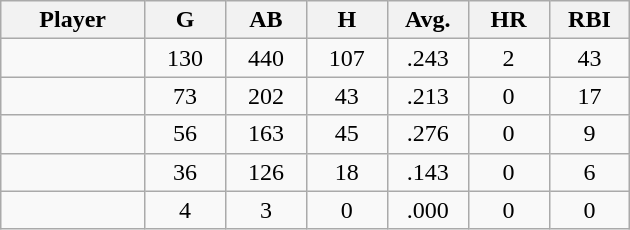<table class="wikitable sortable">
<tr>
<th bgcolor="#DDDDFF" width="16%">Player</th>
<th bgcolor="#DDDDFF" width="9%">G</th>
<th bgcolor="#DDDDFF" width="9%">AB</th>
<th bgcolor="#DDDDFF" width="9%">H</th>
<th bgcolor="#DDDDFF" width="9%">Avg.</th>
<th bgcolor="#DDDDFF" width="9%">HR</th>
<th bgcolor="#DDDDFF" width="9%">RBI</th>
</tr>
<tr align="center">
<td></td>
<td>130</td>
<td>440</td>
<td>107</td>
<td>.243</td>
<td>2</td>
<td>43</td>
</tr>
<tr align="center">
<td></td>
<td>73</td>
<td>202</td>
<td>43</td>
<td>.213</td>
<td>0</td>
<td>17</td>
</tr>
<tr align="center">
<td></td>
<td>56</td>
<td>163</td>
<td>45</td>
<td>.276</td>
<td>0</td>
<td>9</td>
</tr>
<tr align="center">
<td></td>
<td>36</td>
<td>126</td>
<td>18</td>
<td>.143</td>
<td>0</td>
<td>6</td>
</tr>
<tr align="center">
<td></td>
<td>4</td>
<td>3</td>
<td>0</td>
<td>.000</td>
<td>0</td>
<td>0</td>
</tr>
</table>
